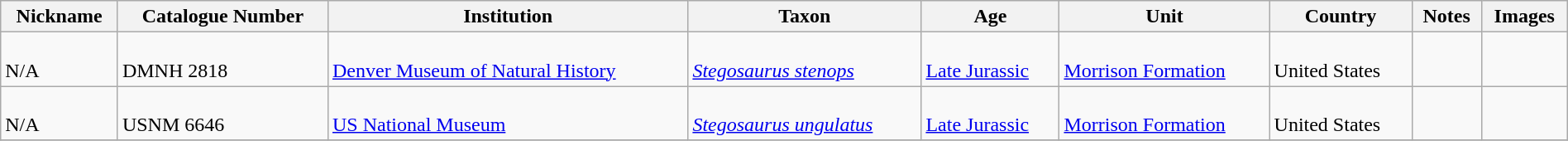<table class="wikitable sortable" align="center" width="100%">
<tr>
<th>Nickname</th>
<th>Catalogue Number</th>
<th>Institution</th>
<th>Taxon</th>
<th>Age</th>
<th>Unit</th>
<th>Country</th>
<th>Notes</th>
<th>Images</th>
</tr>
<tr>
<td><br>N/A</td>
<td><br>DMNH 2818</td>
<td><br><a href='#'>Denver Museum of Natural History</a></td>
<td><br><em><a href='#'>Stegosaurus stenops</a></em></td>
<td><br><a href='#'>Late Jurassic</a></td>
<td><br><a href='#'>Morrison Formation</a></td>
<td><br>United States</td>
<td></td>
<td></td>
</tr>
<tr>
<td><br>N/A</td>
<td><br>USNM 6646</td>
<td><br><a href='#'>US National Museum</a></td>
<td><br><em><a href='#'>Stegosaurus ungulatus</a></em></td>
<td><br><a href='#'>Late Jurassic</a></td>
<td><br><a href='#'>Morrison Formation</a></td>
<td><br>United States</td>
<td></td>
<td></td>
</tr>
<tr>
</tr>
</table>
